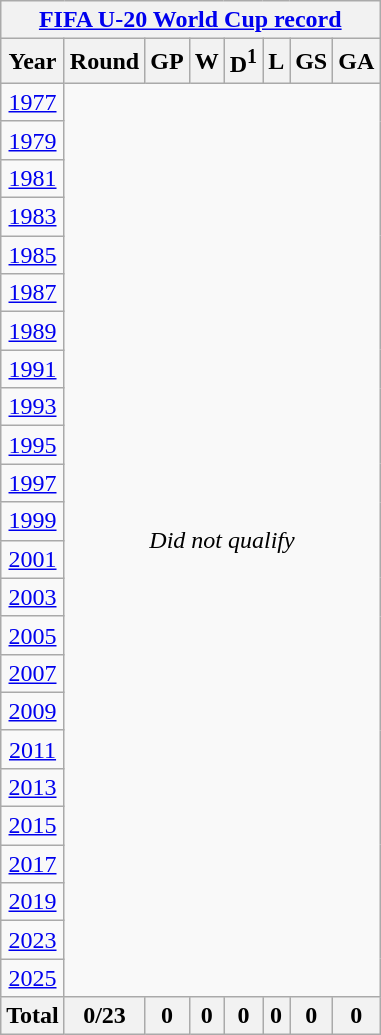<table class="wikitable" style="text-align: center;">
<tr>
<th colspan=8><a href='#'>FIFA U-20 World Cup record</a></th>
</tr>
<tr>
<th>Year</th>
<th>Round</th>
<th>GP</th>
<th>W</th>
<th>D<sup>1</sup></th>
<th>L</th>
<th>GS</th>
<th>GA</th>
</tr>
<tr>
<td> <a href='#'>1977</a></td>
<td colspan=7 rowspan=24><em>Did not qualify</em></td>
</tr>
<tr>
<td> <a href='#'>1979</a></td>
</tr>
<tr>
<td> <a href='#'>1981</a></td>
</tr>
<tr>
<td> <a href='#'>1983</a></td>
</tr>
<tr>
<td> <a href='#'>1985</a></td>
</tr>
<tr>
<td> <a href='#'>1987</a></td>
</tr>
<tr>
<td> <a href='#'>1989</a></td>
</tr>
<tr>
<td> <a href='#'>1991</a></td>
</tr>
<tr>
<td> <a href='#'>1993</a></td>
</tr>
<tr>
<td> <a href='#'>1995</a></td>
</tr>
<tr>
<td> <a href='#'>1997</a></td>
</tr>
<tr>
<td> <a href='#'>1999</a></td>
</tr>
<tr>
<td> <a href='#'>2001</a></td>
</tr>
<tr>
<td> <a href='#'>2003</a></td>
</tr>
<tr>
<td> <a href='#'>2005</a></td>
</tr>
<tr>
<td> <a href='#'>2007</a></td>
</tr>
<tr>
<td> <a href='#'>2009</a></td>
</tr>
<tr>
<td> <a href='#'>2011</a></td>
</tr>
<tr>
<td> <a href='#'>2013</a></td>
</tr>
<tr>
<td> <a href='#'>2015</a></td>
</tr>
<tr>
<td> <a href='#'>2017</a></td>
</tr>
<tr>
<td> <a href='#'>2019</a></td>
</tr>
<tr>
<td> <a href='#'>2023</a></td>
</tr>
<tr>
<td> <a href='#'>2025</a></td>
</tr>
<tr>
<th><strong>Total</strong></th>
<th>0/23</th>
<th>0</th>
<th>0</th>
<th>0</th>
<th>0</th>
<th>0</th>
<th>0</th>
</tr>
</table>
